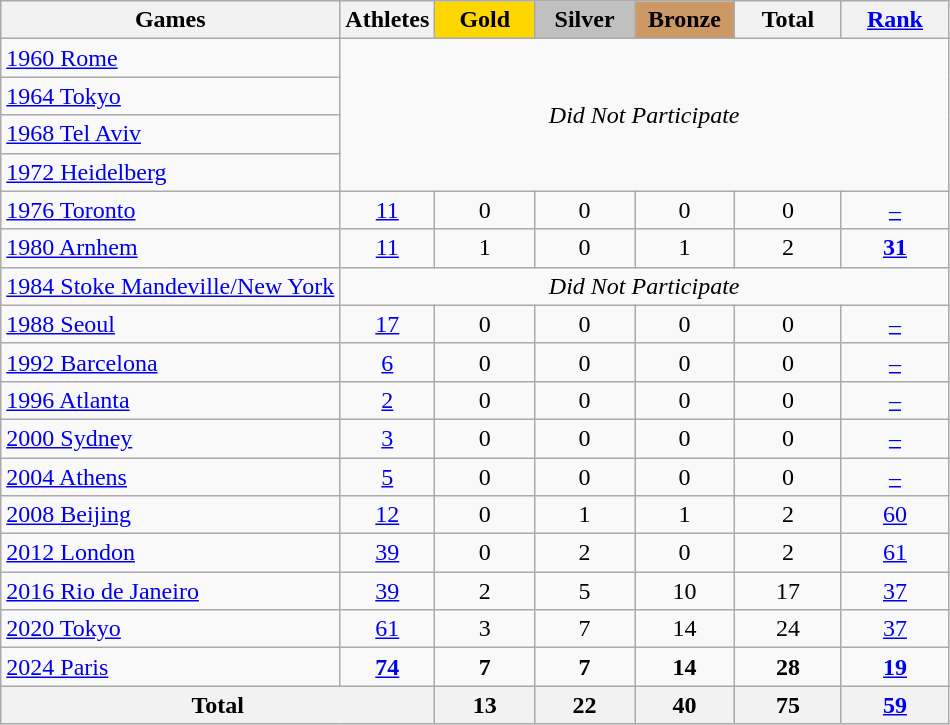<table class="wikitable" style="text-align:center; font-size:100%;">
<tr>
<th>Games</th>
<th>Athletes</th>
<td style="background:gold; width:3.7em; font-weight:bold;">Gold</td>
<td style="background:silver; width:3.7em; font-weight:bold;">Silver</td>
<td style="background:#cc9966; width:3.7em; font-weight:bold;">Bronze</td>
<th style="width:4em; font-weight:bold;">Total</th>
<th style="width:4em; font-weight:bold;"><a href='#'>Rank</a></th>
</tr>
<tr>
<td align=left> <a href='#'>1960 Rome</a></td>
<td colspan=6 rowspan=4><em>Did Not Participate </em></td>
</tr>
<tr>
<td align=left> <a href='#'>1964 Tokyo</a></td>
</tr>
<tr>
<td align=left> <a href='#'>1968 Tel Aviv</a></td>
</tr>
<tr>
<td align=left> <a href='#'>1972 Heidelberg</a></td>
</tr>
<tr>
<td align=left> <a href='#'>1976 Toronto</a></td>
<td><a href='#'>11</a></td>
<td>0</td>
<td>0</td>
<td>0</td>
<td>0</td>
<td><a href='#'>–</a></td>
</tr>
<tr>
<td align=left> <a href='#'>1980 Arnhem</a></td>
<td><a href='#'>11</a></td>
<td>1</td>
<td>0</td>
<td>1</td>
<td>2</td>
<td><strong><a href='#'>31</a></strong></td>
</tr>
<tr>
<td align=left> <a href='#'>1984 Stoke Mandeville/New York</a></td>
<td colspan=6><em>Did Not Participate </em></td>
</tr>
<tr>
<td align=left> <a href='#'>1988 Seoul</a></td>
<td><a href='#'>17</a></td>
<td>0</td>
<td>0</td>
<td>0</td>
<td>0</td>
<td><a href='#'>–</a></td>
</tr>
<tr>
<td align=left> <a href='#'>1992 Barcelona</a></td>
<td><a href='#'>6</a></td>
<td>0</td>
<td>0</td>
<td>0</td>
<td>0</td>
<td><a href='#'>–</a></td>
</tr>
<tr>
<td align=left> <a href='#'>1996 Atlanta</a></td>
<td><a href='#'>2</a></td>
<td>0</td>
<td>0</td>
<td>0</td>
<td>0</td>
<td><a href='#'>–</a></td>
</tr>
<tr>
<td align=left> <a href='#'>2000 Sydney</a></td>
<td><a href='#'>3</a></td>
<td>0</td>
<td>0</td>
<td>0</td>
<td>0</td>
<td><a href='#'>–</a></td>
</tr>
<tr>
<td align=left> <a href='#'>2004 Athens</a></td>
<td><a href='#'>5</a></td>
<td>0</td>
<td>0</td>
<td>0</td>
<td>0</td>
<td><a href='#'>–</a></td>
</tr>
<tr>
<td align=left> <a href='#'>2008 Beijing</a></td>
<td><a href='#'>12</a></td>
<td>0</td>
<td>1</td>
<td>1</td>
<td>2</td>
<td><a href='#'>60</a></td>
</tr>
<tr>
<td align=left> <a href='#'>2012 London</a></td>
<td><a href='#'>39</a></td>
<td>0</td>
<td>2</td>
<td>0</td>
<td>2</td>
<td><a href='#'>61</a></td>
</tr>
<tr>
<td align=left> <a href='#'>2016 Rio de Janeiro</a></td>
<td><a href='#'>39</a></td>
<td>2</td>
<td>5</td>
<td>10</td>
<td>17</td>
<td><a href='#'>37</a></td>
</tr>
<tr>
<td align=left> <a href='#'>2020 Tokyo</a></td>
<td><a href='#'>61</a></td>
<td>3</td>
<td>7</td>
<td>14</td>
<td>24</td>
<td><a href='#'>37</a></td>
</tr>
<tr>
<td align=left> <a href='#'>2024 Paris</a></td>
<td><strong><a href='#'>74</a></strong></td>
<td><strong>7</strong></td>
<td><strong>7</strong></td>
<td><strong>14</strong></td>
<td><strong>28</strong></td>
<td><a href='#'><strong>19</strong></a></td>
</tr>
<tr>
<th colspan=2>Total</th>
<th>13</th>
<th>22</th>
<th>40</th>
<th>75</th>
<th><a href='#'>59</a></th>
</tr>
</table>
